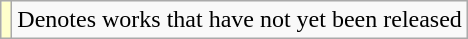<table class="wikitable">
<tr>
<td style="background:#FFFFCC;"></td>
<td>Denotes works that have not yet been released</td>
</tr>
</table>
